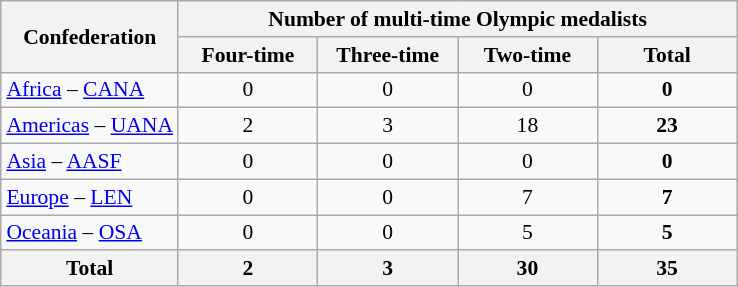<table class="wikitable sortable" style="text-align: center; font-size: 90%; margin-left: 1em;">
<tr>
<th rowspan="2">Confederation</th>
<th colspan="4">Number of multi-time Olympic medalists</th>
</tr>
<tr>
<th style="width: 6em;">Four-time</th>
<th style="width: 6em;">Three-time</th>
<th style="width: 6em;">Two-time</th>
<th style="width: 6em;">Total</th>
</tr>
<tr>
<td style="text-align: left;"><a href='#'>Africa</a> – <a href='#'>CANA</a></td>
<td>0</td>
<td>0</td>
<td>0</td>
<td><strong>0</strong></td>
</tr>
<tr>
<td style="text-align: left;"><a href='#'>Americas</a> – <a href='#'>UANA</a></td>
<td>2</td>
<td>3</td>
<td>18</td>
<td><strong>23</strong></td>
</tr>
<tr>
<td style="text-align: left;"><a href='#'>Asia</a> – <a href='#'>AASF</a></td>
<td>0</td>
<td>0</td>
<td>0</td>
<td><strong>0</strong></td>
</tr>
<tr>
<td style="text-align: left;"><a href='#'>Europe</a> – <a href='#'>LEN</a></td>
<td>0</td>
<td>0</td>
<td>7</td>
<td><strong>7</strong></td>
</tr>
<tr>
<td style="text-align: left;"><a href='#'>Oceania</a> – <a href='#'>OSA</a></td>
<td>0</td>
<td>0</td>
<td>5</td>
<td><strong>5</strong></td>
</tr>
<tr>
<th>Total</th>
<th>2</th>
<th>3</th>
<th>30</th>
<th>35</th>
</tr>
</table>
